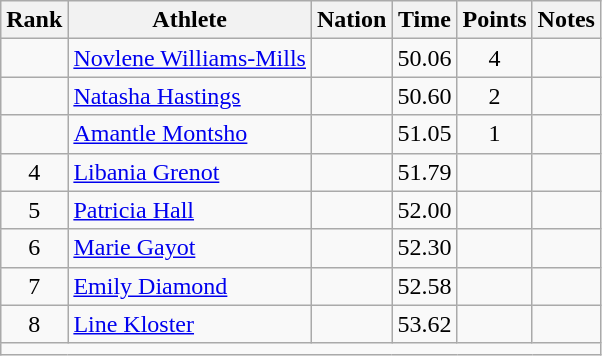<table class="wikitable sortable" style="text-align:center;">
<tr>
<th scope="col" style="width: 10px;">Rank</th>
<th scope="col">Athlete</th>
<th scope="col">Nation</th>
<th scope="col">Time</th>
<th scope="col">Points</th>
<th scope="col">Notes</th>
</tr>
<tr>
<td></td>
<td align=left><a href='#'>Novlene Williams-Mills</a></td>
<td align=left></td>
<td>50.06</td>
<td>4</td>
<td></td>
</tr>
<tr>
<td></td>
<td align=left><a href='#'>Natasha Hastings</a></td>
<td align=left></td>
<td>50.60</td>
<td>2</td>
<td></td>
</tr>
<tr>
<td></td>
<td align=left><a href='#'>Amantle Montsho</a></td>
<td align=left></td>
<td>51.05</td>
<td>1</td>
<td></td>
</tr>
<tr>
<td>4</td>
<td align=left><a href='#'>Libania Grenot</a></td>
<td align=left></td>
<td>51.79</td>
<td></td>
<td></td>
</tr>
<tr>
<td>5</td>
<td align=left><a href='#'>Patricia Hall</a></td>
<td align=left></td>
<td>52.00</td>
<td></td>
<td></td>
</tr>
<tr>
<td>6</td>
<td align=left><a href='#'>Marie Gayot</a></td>
<td align=left></td>
<td>52.30</td>
<td></td>
<td></td>
</tr>
<tr>
<td>7</td>
<td align=left><a href='#'>Emily Diamond</a></td>
<td align=left></td>
<td>52.58</td>
<td></td>
<td></td>
</tr>
<tr>
<td>8</td>
<td align=left><a href='#'>Line Kloster</a></td>
<td align=left></td>
<td>53.62</td>
<td></td>
<td></td>
</tr>
<tr class="sortbottom">
<td colspan="6"></td>
</tr>
</table>
